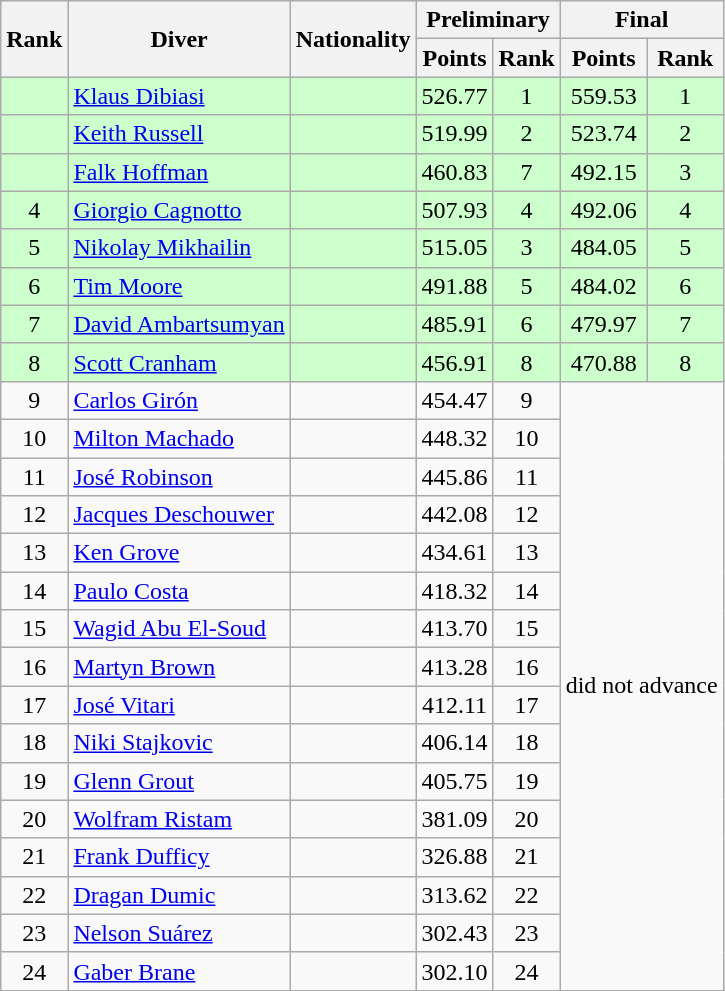<table class="wikitable sortable" style="text-align:center">
<tr>
<th rowspan=2>Rank</th>
<th rowspan=2>Diver</th>
<th rowspan=2>Nationality</th>
<th colspan=2>Preliminary</th>
<th colspan=2>Final</th>
</tr>
<tr>
<th>Points</th>
<th>Rank</th>
<th>Points</th>
<th>Rank</th>
</tr>
<tr bgcolor=ccffcc>
<td></td>
<td align=left><a href='#'>Klaus Dibiasi</a></td>
<td align=left></td>
<td>526.77</td>
<td>1</td>
<td>559.53</td>
<td>1</td>
</tr>
<tr bgcolor=ccffcc>
<td></td>
<td align=left><a href='#'>Keith Russell</a></td>
<td align=left></td>
<td>519.99</td>
<td>2</td>
<td>523.74</td>
<td>2</td>
</tr>
<tr bgcolor=ccffcc>
<td></td>
<td align=left><a href='#'>Falk Hoffman</a></td>
<td align=left></td>
<td>460.83</td>
<td>7</td>
<td>492.15</td>
<td>3</td>
</tr>
<tr bgcolor=ccffcc>
<td>4</td>
<td align=left><a href='#'>Giorgio Cagnotto</a></td>
<td align=left></td>
<td>507.93</td>
<td>4</td>
<td>492.06</td>
<td>4</td>
</tr>
<tr bgcolor=ccffcc>
<td>5</td>
<td align=left><a href='#'>Nikolay Mikhailin</a></td>
<td align=left></td>
<td>515.05</td>
<td>3</td>
<td>484.05</td>
<td>5</td>
</tr>
<tr bgcolor=ccffcc>
<td>6</td>
<td align=left><a href='#'>Tim Moore</a></td>
<td align=left></td>
<td>491.88</td>
<td>5</td>
<td>484.02</td>
<td>6</td>
</tr>
<tr bgcolor=ccffcc>
<td>7</td>
<td align=left><a href='#'>David Ambartsumyan</a></td>
<td align=left></td>
<td>485.91</td>
<td>6</td>
<td>479.97</td>
<td>7</td>
</tr>
<tr bgcolor=ccffcc>
<td>8</td>
<td align=left><a href='#'>Scott Cranham</a></td>
<td align=left></td>
<td>456.91</td>
<td>8</td>
<td>470.88</td>
<td>8</td>
</tr>
<tr>
<td>9</td>
<td align=left><a href='#'>Carlos Girón</a></td>
<td align=left></td>
<td>454.47</td>
<td>9</td>
<td rowspan=16 colspan=2>did not advance</td>
</tr>
<tr>
<td>10</td>
<td align=left><a href='#'>Milton Machado</a></td>
<td align=left></td>
<td>448.32</td>
<td>10</td>
</tr>
<tr>
<td>11</td>
<td align=left><a href='#'>José Robinson</a></td>
<td align=left></td>
<td>445.86</td>
<td>11</td>
</tr>
<tr>
<td>12</td>
<td align=left><a href='#'>Jacques Deschouwer</a></td>
<td align=left></td>
<td>442.08</td>
<td>12</td>
</tr>
<tr>
<td>13</td>
<td align=left><a href='#'>Ken Grove</a></td>
<td align=left></td>
<td>434.61</td>
<td>13</td>
</tr>
<tr>
<td>14</td>
<td align=left><a href='#'>Paulo Costa</a></td>
<td align=left></td>
<td>418.32</td>
<td>14</td>
</tr>
<tr>
<td>15</td>
<td align=left><a href='#'>Wagid Abu El-Soud</a></td>
<td align=left></td>
<td>413.70</td>
<td>15</td>
</tr>
<tr>
<td>16</td>
<td align=left><a href='#'>Martyn Brown</a></td>
<td align=left></td>
<td>413.28</td>
<td>16</td>
</tr>
<tr>
<td>17</td>
<td align=left><a href='#'>José Vitari</a></td>
<td align=left></td>
<td>412.11</td>
<td>17</td>
</tr>
<tr ¡>
<td>18</td>
<td align=left><a href='#'>Niki Stajkovic</a></td>
<td align=left></td>
<td>406.14</td>
<td>18</td>
</tr>
<tr>
<td>19</td>
<td align=left><a href='#'>Glenn Grout</a></td>
<td align=left></td>
<td>405.75</td>
<td>19</td>
</tr>
<tr>
<td>20</td>
<td align=left><a href='#'>Wolfram Ristam</a></td>
<td align=left></td>
<td>381.09</td>
<td>20</td>
</tr>
<tr>
<td>21</td>
<td align=left><a href='#'>Frank Dufficy</a></td>
<td align=left></td>
<td>326.88</td>
<td>21</td>
</tr>
<tr>
<td>22</td>
<td align=left><a href='#'>Dragan Dumic</a></td>
<td align=left></td>
<td>313.62</td>
<td>22</td>
</tr>
<tr>
<td>23</td>
<td align=left><a href='#'>Nelson Suárez</a></td>
<td align=left></td>
<td>302.43</td>
<td>23</td>
</tr>
<tr>
<td>24</td>
<td align=left><a href='#'>Gaber Brane</a></td>
<td align=left></td>
<td>302.10</td>
<td>24</td>
</tr>
</table>
